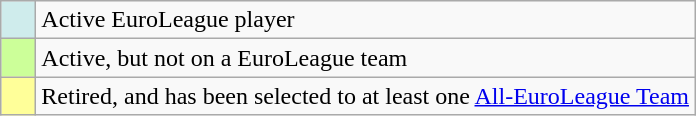<table class="wikitable">
<tr>
<td style="background:#CFECEC; width:1em"></td>
<td>Active EuroLeague player</td>
</tr>
<tr>
<td style="background:#CCFF99; width:1em"></td>
<td>Active, but not on a EuroLeague team</td>
</tr>
<tr>
<td style="background:#FFFF99; width:1em"></td>
<td>Retired, and has been selected to at least one <a href='#'>All-EuroLeague Team</a></td>
</tr>
</table>
